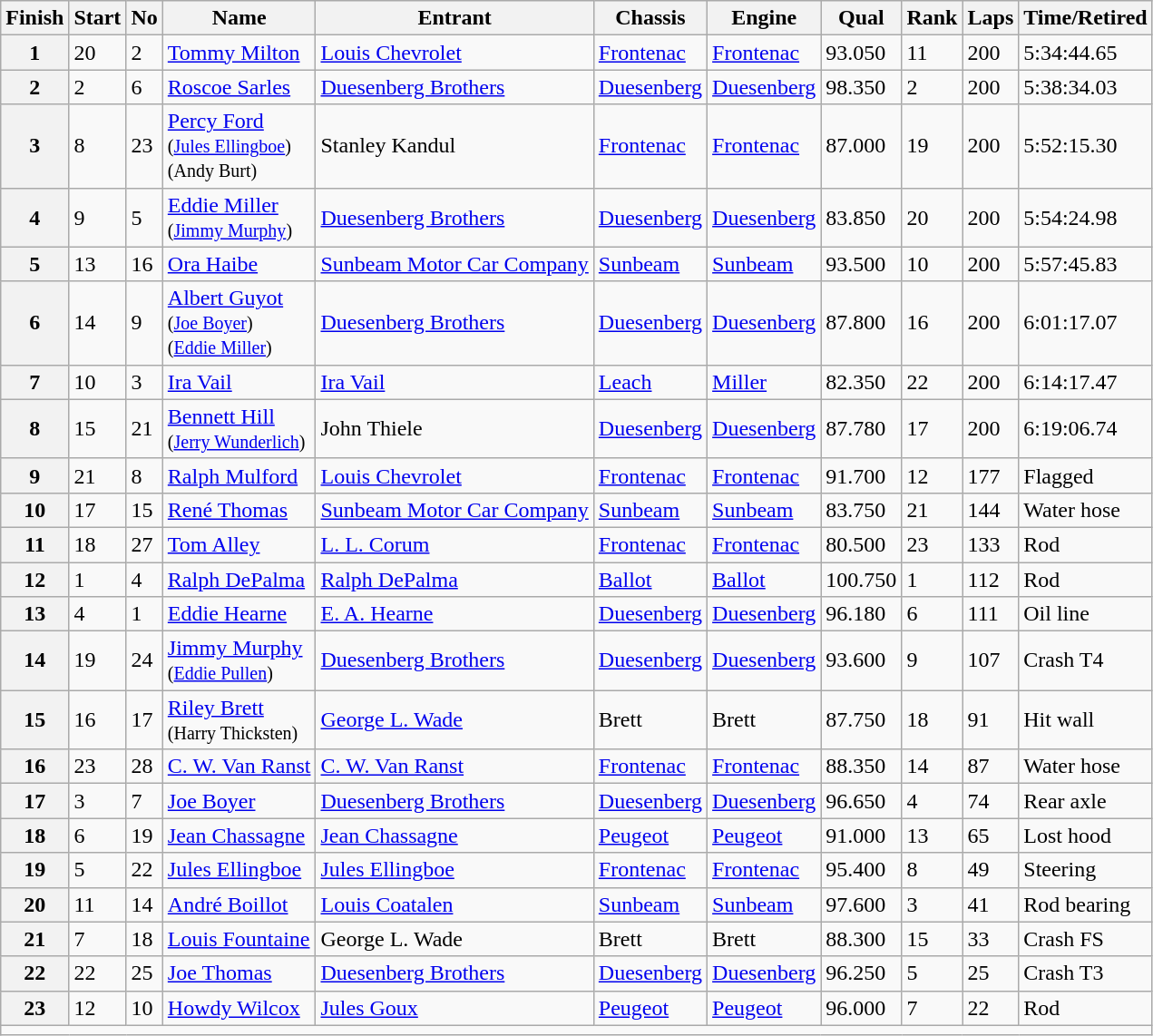<table class="wikitable">
<tr>
<th>Finish</th>
<th>Start</th>
<th>No</th>
<th>Name</th>
<th>Entrant</th>
<th>Chassis</th>
<th>Engine</th>
<th>Qual</th>
<th>Rank</th>
<th>Laps</th>
<th>Time/Retired</th>
</tr>
<tr>
<th>1</th>
<td>20</td>
<td>2</td>
<td> <a href='#'>Tommy Milton</a></td>
<td><a href='#'>Louis Chevrolet</a></td>
<td><a href='#'>Frontenac</a></td>
<td><a href='#'>Frontenac</a></td>
<td>93.050</td>
<td>11</td>
<td>200</td>
<td>5:34:44.65</td>
</tr>
<tr>
<th>2</th>
<td>2</td>
<td>6</td>
<td> <a href='#'>Roscoe Sarles</a></td>
<td><a href='#'>Duesenberg Brothers</a></td>
<td><a href='#'>Duesenberg</a></td>
<td><a href='#'>Duesenberg</a></td>
<td>98.350</td>
<td>2</td>
<td>200</td>
<td>5:38:34.03</td>
</tr>
<tr>
<th>3</th>
<td>8</td>
<td>23</td>
<td> <a href='#'>Percy Ford</a> <strong></strong><br><small>(<a href='#'>Jules Ellingboe</a>)</small><br><small>(Andy Burt)</small></td>
<td>Stanley Kandul</td>
<td><a href='#'>Frontenac</a></td>
<td><a href='#'>Frontenac</a></td>
<td>87.000</td>
<td>19</td>
<td>200</td>
<td>5:52:15.30</td>
</tr>
<tr>
<th>4</th>
<td>9</td>
<td>5</td>
<td> <a href='#'>Eddie Miller</a> <strong></strong><br><small>(<a href='#'>Jimmy Murphy</a>)</small></td>
<td><a href='#'>Duesenberg Brothers</a></td>
<td><a href='#'>Duesenberg</a></td>
<td><a href='#'>Duesenberg</a></td>
<td>83.850</td>
<td>20</td>
<td>200</td>
<td>5:54:24.98</td>
</tr>
<tr>
<th>5</th>
<td>13</td>
<td>16</td>
<td> <a href='#'>Ora Haibe</a></td>
<td><a href='#'>Sunbeam Motor Car Company</a></td>
<td><a href='#'>Sunbeam</a></td>
<td><a href='#'>Sunbeam</a></td>
<td>93.500</td>
<td>10</td>
<td>200</td>
<td>5:57:45.83</td>
</tr>
<tr>
<th>6</th>
<td>14</td>
<td>9</td>
<td> <a href='#'>Albert Guyot</a><br><small>(<a href='#'>Joe Boyer</a>)</small><br><small>(<a href='#'>Eddie Miller</a>)</small></td>
<td><a href='#'>Duesenberg Brothers</a></td>
<td><a href='#'>Duesenberg</a></td>
<td><a href='#'>Duesenberg</a></td>
<td>87.800</td>
<td>16</td>
<td>200</td>
<td>6:01:17.07</td>
</tr>
<tr>
<th>7</th>
<td>10</td>
<td>3</td>
<td> <a href='#'>Ira Vail</a></td>
<td><a href='#'>Ira Vail</a></td>
<td><a href='#'>Leach</a></td>
<td><a href='#'>Miller</a></td>
<td>82.350</td>
<td>22</td>
<td>200</td>
<td>6:14:17.47</td>
</tr>
<tr>
<th>8</th>
<td>15</td>
<td>21</td>
<td> <a href='#'>Bennett Hill</a><br><small>(<a href='#'>Jerry Wunderlich</a>)</small></td>
<td>John Thiele</td>
<td><a href='#'>Duesenberg</a></td>
<td><a href='#'>Duesenberg</a></td>
<td>87.780</td>
<td>17</td>
<td>200</td>
<td>6:19:06.74</td>
</tr>
<tr>
<th>9</th>
<td>21</td>
<td>8</td>
<td> <a href='#'>Ralph Mulford</a></td>
<td><a href='#'>Louis Chevrolet</a></td>
<td><a href='#'>Frontenac</a></td>
<td><a href='#'>Frontenac</a></td>
<td>91.700</td>
<td>12</td>
<td>177</td>
<td>Flagged</td>
</tr>
<tr>
<th>10</th>
<td>17</td>
<td>15</td>
<td> <a href='#'>René Thomas</a> <strong></strong></td>
<td><a href='#'>Sunbeam Motor Car Company</a></td>
<td><a href='#'>Sunbeam</a></td>
<td><a href='#'>Sunbeam</a></td>
<td>83.750</td>
<td>21</td>
<td>144</td>
<td>Water hose</td>
</tr>
<tr>
<th>11</th>
<td>18</td>
<td>27</td>
<td> <a href='#'>Tom Alley</a></td>
<td><a href='#'>L. L. Corum</a></td>
<td><a href='#'>Frontenac</a></td>
<td><a href='#'>Frontenac</a></td>
<td>80.500</td>
<td>23</td>
<td>133</td>
<td>Rod</td>
</tr>
<tr>
<th>12</th>
<td>1</td>
<td>4</td>
<td> <a href='#'>Ralph DePalma</a> <strong></strong></td>
<td><a href='#'>Ralph DePalma</a></td>
<td><a href='#'>Ballot</a></td>
<td><a href='#'>Ballot</a></td>
<td>100.750</td>
<td>1</td>
<td>112</td>
<td>Rod</td>
</tr>
<tr>
<th>13</th>
<td>4</td>
<td>1</td>
<td> <a href='#'>Eddie Hearne</a></td>
<td><a href='#'>E. A. Hearne</a></td>
<td><a href='#'>Duesenberg</a></td>
<td><a href='#'>Duesenberg</a></td>
<td>96.180</td>
<td>6</td>
<td>111</td>
<td>Oil line</td>
</tr>
<tr>
<th>14</th>
<td>19</td>
<td>24</td>
<td> <a href='#'>Jimmy Murphy</a><br><small>(<a href='#'>Eddie Pullen</a>)</small></td>
<td><a href='#'>Duesenberg Brothers</a></td>
<td><a href='#'>Duesenberg</a></td>
<td><a href='#'>Duesenberg</a></td>
<td>93.600</td>
<td>9</td>
<td>107</td>
<td>Crash T4</td>
</tr>
<tr>
<th>15</th>
<td>16</td>
<td>17</td>
<td> <a href='#'>Riley Brett</a> <strong></strong><br><small>(Harry Thicksten)</small></td>
<td><a href='#'>George L. Wade</a></td>
<td>Brett</td>
<td>Brett</td>
<td>87.750</td>
<td>18</td>
<td>91</td>
<td>Hit wall</td>
</tr>
<tr>
<th>16</th>
<td>23</td>
<td>28</td>
<td> <a href='#'>C. W. Van Ranst</a> <strong></strong></td>
<td><a href='#'>C. W. Van Ranst</a></td>
<td><a href='#'>Frontenac</a></td>
<td><a href='#'>Frontenac</a></td>
<td>88.350</td>
<td>14</td>
<td>87</td>
<td>Water hose</td>
</tr>
<tr>
<th>17</th>
<td>3</td>
<td>7</td>
<td> <a href='#'>Joe Boyer</a></td>
<td><a href='#'>Duesenberg Brothers</a></td>
<td><a href='#'>Duesenberg</a></td>
<td><a href='#'>Duesenberg</a></td>
<td>96.650</td>
<td>4</td>
<td>74</td>
<td>Rear axle</td>
</tr>
<tr>
<th>18</th>
<td>6</td>
<td>19</td>
<td> <a href='#'>Jean Chassagne</a></td>
<td><a href='#'>Jean Chassagne</a></td>
<td><a href='#'>Peugeot</a></td>
<td><a href='#'>Peugeot</a></td>
<td>91.000</td>
<td>13</td>
<td>65</td>
<td>Lost hood</td>
</tr>
<tr>
<th>19</th>
<td>5</td>
<td>22</td>
<td> <a href='#'>Jules Ellingboe</a> <strong></strong></td>
<td><a href='#'>Jules Ellingboe</a></td>
<td><a href='#'>Frontenac</a></td>
<td><a href='#'>Frontenac</a></td>
<td>95.400</td>
<td>8</td>
<td>49</td>
<td>Steering</td>
</tr>
<tr>
<th>20</th>
<td>11</td>
<td>14</td>
<td> <a href='#'>André Boillot</a></td>
<td><a href='#'>Louis Coatalen</a></td>
<td><a href='#'>Sunbeam</a></td>
<td><a href='#'>Sunbeam</a></td>
<td>97.600</td>
<td>3</td>
<td>41</td>
<td>Rod bearing</td>
</tr>
<tr>
<th>21</th>
<td>7</td>
<td>18</td>
<td> <a href='#'>Louis Fountaine</a> <strong></strong></td>
<td>George L. Wade</td>
<td>Brett</td>
<td>Brett</td>
<td>88.300</td>
<td>15</td>
<td>33</td>
<td>Crash FS</td>
</tr>
<tr>
<th>22</th>
<td>22</td>
<td>25</td>
<td> <a href='#'>Joe Thomas</a></td>
<td><a href='#'>Duesenberg Brothers</a></td>
<td><a href='#'>Duesenberg</a></td>
<td><a href='#'>Duesenberg</a></td>
<td>96.250</td>
<td>5</td>
<td>25</td>
<td>Crash T3</td>
</tr>
<tr>
<th>23</th>
<td>12</td>
<td>10</td>
<td> <a href='#'>Howdy Wilcox</a> <strong></strong></td>
<td><a href='#'>Jules Goux</a></td>
<td><a href='#'>Peugeot</a></td>
<td><a href='#'>Peugeot</a></td>
<td>96.000</td>
<td>7</td>
<td>22</td>
<td>Rod</td>
</tr>
<tr>
<td colspan=12 style="text-align:center"></td>
</tr>
</table>
